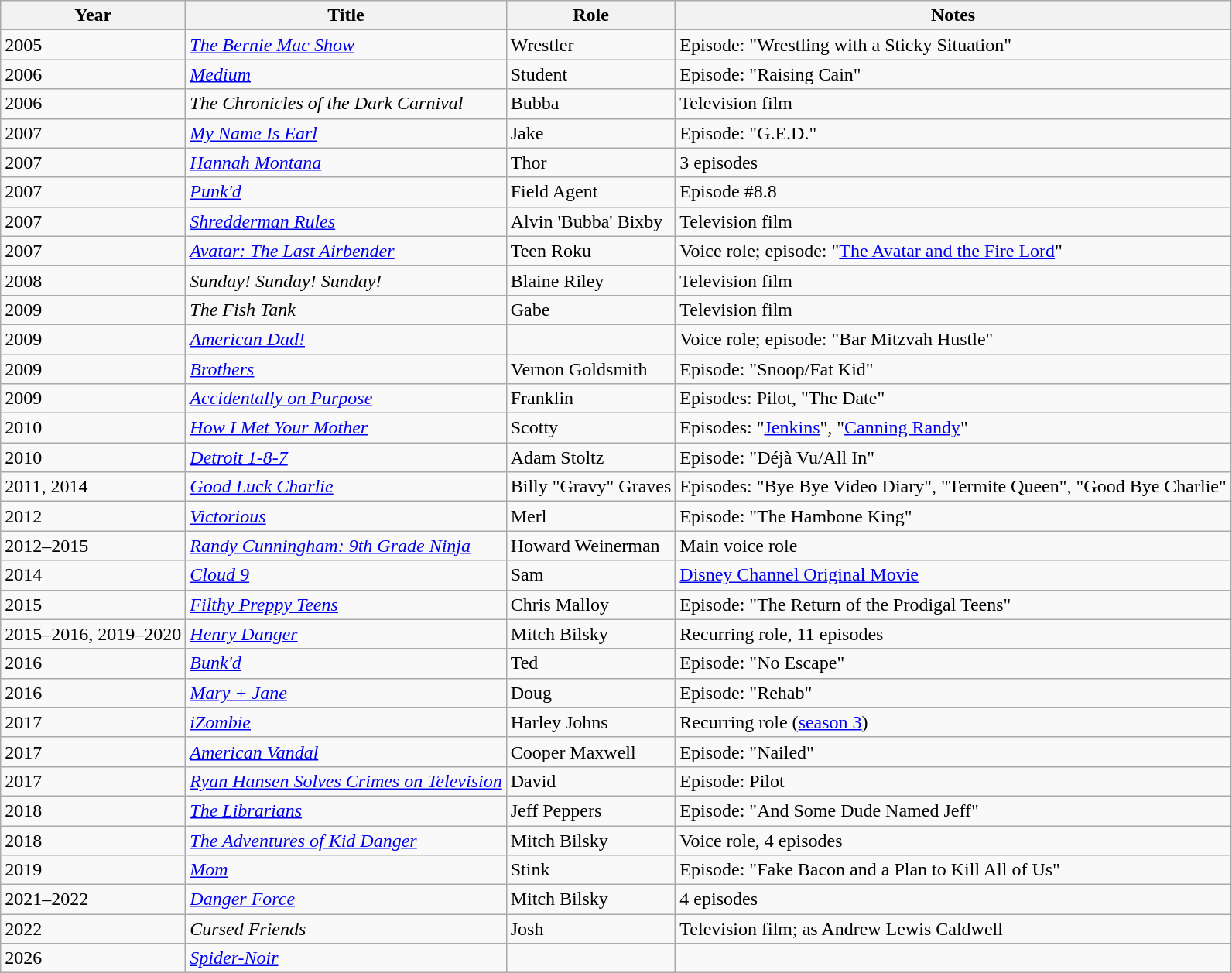<table class="wikitable sortable">
<tr>
<th>Year</th>
<th>Title</th>
<th>Role</th>
<th class="unsortable">Notes</th>
</tr>
<tr>
<td>2005</td>
<td><em><a href='#'>The Bernie Mac Show</a></em></td>
<td>Wrestler</td>
<td>Episode: "Wrestling with a Sticky Situation"</td>
</tr>
<tr>
<td>2006</td>
<td><em><a href='#'>Medium</a></em></td>
<td>Student</td>
<td>Episode: "Raising Cain"</td>
</tr>
<tr>
<td>2006</td>
<td><em>The Chronicles of the Dark Carnival</em></td>
<td>Bubba</td>
<td>Television film</td>
</tr>
<tr>
<td>2007</td>
<td><em><a href='#'>My Name Is Earl</a></em></td>
<td>Jake</td>
<td>Episode: "G.E.D."</td>
</tr>
<tr>
<td>2007</td>
<td><em><a href='#'>Hannah Montana</a></em></td>
<td>Thor</td>
<td>3 episodes</td>
</tr>
<tr>
<td>2007</td>
<td><em><a href='#'>Punk'd</a></em></td>
<td>Field Agent</td>
<td>Episode #8.8</td>
</tr>
<tr>
<td>2007</td>
<td><em><a href='#'>Shredderman Rules</a></em></td>
<td>Alvin 'Bubba' Bixby</td>
<td>Television film</td>
</tr>
<tr>
<td>2007</td>
<td><em><a href='#'>Avatar: The Last Airbender</a></em></td>
<td>Teen Roku</td>
<td>Voice role; episode: "<a href='#'>The Avatar and the Fire Lord</a>"</td>
</tr>
<tr>
<td>2008</td>
<td><em>Sunday! Sunday! Sunday!</em></td>
<td>Blaine Riley</td>
<td>Television film</td>
</tr>
<tr>
<td>2009</td>
<td><em>The Fish Tank</em></td>
<td>Gabe</td>
<td>Television film</td>
</tr>
<tr>
<td>2009</td>
<td><em><a href='#'>American Dad!</a></em></td>
<td></td>
<td>Voice role; episode: "Bar Mitzvah Hustle"</td>
</tr>
<tr>
<td>2009</td>
<td><em><a href='#'>Brothers</a></em></td>
<td>Vernon Goldsmith</td>
<td>Episode: "Snoop/Fat Kid"</td>
</tr>
<tr>
<td>2009</td>
<td><em><a href='#'>Accidentally on Purpose</a></em></td>
<td>Franklin</td>
<td>Episodes: Pilot, "The Date"</td>
</tr>
<tr>
<td>2010</td>
<td><em><a href='#'>How I Met Your Mother</a></em></td>
<td>Scotty</td>
<td>Episodes: "<a href='#'>Jenkins</a>", "<a href='#'>Canning Randy</a>"</td>
</tr>
<tr>
<td>2010</td>
<td><em><a href='#'>Detroit 1-8-7</a></em></td>
<td>Adam Stoltz</td>
<td>Episode: "Déjà Vu/All In"</td>
</tr>
<tr>
<td>2011, 2014</td>
<td><em><a href='#'>Good Luck Charlie</a></em></td>
<td>Billy "Gravy" Graves</td>
<td>Episodes: "Bye Bye Video Diary", "Termite Queen", "Good Bye Charlie"</td>
</tr>
<tr>
<td>2012</td>
<td><em><a href='#'>Victorious</a></em></td>
<td>Merl</td>
<td>Episode: "The Hambone King"</td>
</tr>
<tr>
<td>2012–2015</td>
<td><em><a href='#'>Randy Cunningham: 9th Grade Ninja</a></em></td>
<td>Howard Weinerman</td>
<td>Main voice role</td>
</tr>
<tr>
<td>2014</td>
<td><em><a href='#'>Cloud 9</a></em></td>
<td>Sam</td>
<td><a href='#'>Disney Channel Original Movie</a></td>
</tr>
<tr>
<td>2015</td>
<td><em><a href='#'>Filthy Preppy Teens</a></em></td>
<td>Chris Malloy</td>
<td>Episode: "The Return of the Prodigal Teens"</td>
</tr>
<tr>
<td>2015–2016, 2019–2020</td>
<td><em><a href='#'>Henry Danger</a></em></td>
<td>Mitch Bilsky</td>
<td>Recurring role, 11 episodes</td>
</tr>
<tr>
<td>2016</td>
<td><em><a href='#'>Bunk'd</a></em></td>
<td>Ted</td>
<td>Episode: "No Escape"</td>
</tr>
<tr>
<td>2016</td>
<td><em><a href='#'>Mary + Jane</a></em></td>
<td>Doug</td>
<td>Episode: "Rehab"</td>
</tr>
<tr>
<td>2017</td>
<td><em><a href='#'>iZombie</a></em></td>
<td>Harley Johns</td>
<td>Recurring role (<a href='#'>season 3</a>)</td>
</tr>
<tr>
<td>2017</td>
<td><em><a href='#'>American Vandal</a></em></td>
<td>Cooper Maxwell</td>
<td>Episode: "Nailed"</td>
</tr>
<tr>
<td>2017</td>
<td><em><a href='#'>Ryan Hansen Solves Crimes on Television</a></em></td>
<td>David</td>
<td>Episode: Pilot</td>
</tr>
<tr>
<td>2018</td>
<td><em><a href='#'>The Librarians</a></em></td>
<td>Jeff Peppers</td>
<td>Episode: "And Some Dude Named Jeff"</td>
</tr>
<tr>
<td>2018</td>
<td><em><a href='#'>The Adventures of Kid Danger</a></em></td>
<td>Mitch Bilsky</td>
<td>Voice role, 4 episodes</td>
</tr>
<tr>
<td>2019</td>
<td><em><a href='#'>Mom</a></em></td>
<td>Stink</td>
<td>Episode: "Fake Bacon and a Plan to Kill All of Us"</td>
</tr>
<tr>
<td>2021–2022</td>
<td><em><a href='#'>Danger Force</a></em></td>
<td>Mitch Bilsky</td>
<td>4 episodes</td>
</tr>
<tr>
<td>2022</td>
<td><em>Cursed Friends</em></td>
<td>Josh</td>
<td>Television film; as Andrew Lewis Caldwell</td>
</tr>
<tr>
<td>2026</td>
<td><em><a href='#'>Spider-Noir</a></em></td>
<td></td>
<td></td>
</tr>
</table>
